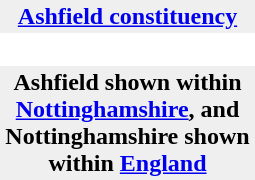<table class="toccolours" cellpadding="2" cellspacing="0" style="width: 170px; margin: 0 0 1em 1em; float: right;">
<tr>
<th colspan="2" bgcolor="#efefef"><a href='#'>Ashfield constituency</a></th>
</tr>
<tr>
<td colspan="2" align="center"><br></td>
</tr>
<tr>
<th colspan="2" bgcolor="#efefef">Ashfield  shown within <a href='#'>Nottinghamshire</a>, and Nottinghamshire shown within <a href='#'>England</a></th>
</tr>
<tr>
</tr>
</table>
